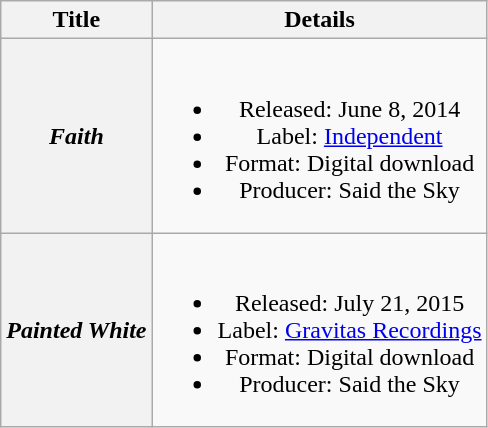<table class="wikitable plainrowheaders" style="text-align:center; text-align:center">
<tr>
<th scope="col">Title</th>
<th scope="col">Details</th>
</tr>
<tr>
<th scope="row"><em>Faith</em></th>
<td><br><ul><li>Released: June 8, 2014</li><li>Label: <a href='#'>Independent</a></li><li>Format: Digital download</li><li>Producer: Said the Sky</li></ul></td>
</tr>
<tr>
<th scope="row"><em>Painted White</em></th>
<td><br><ul><li>Released: July 21, 2015</li><li>Label: <a href='#'>Gravitas Recordings</a></li><li>Format: Digital download</li><li>Producer: Said the Sky</li></ul></td>
</tr>
</table>
